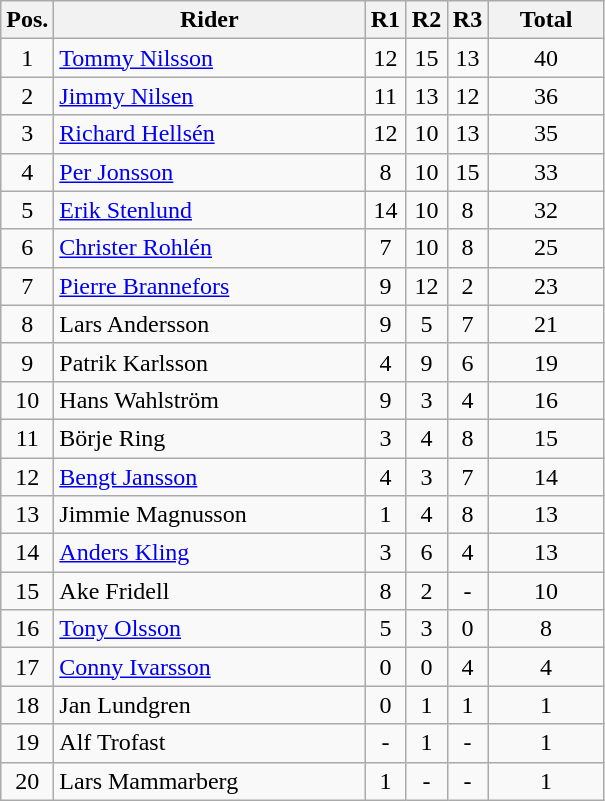<table class=wikitable>
<tr>
<th width=25px>Pos.</th>
<th width=200px>Rider</th>
<th width=20px>R1</th>
<th width=20px>R2</th>
<th width=20px>R3</th>
<th width=70px>Total</th>
</tr>
<tr align=center >
<td>1</td>
<td align=left><a href='#'>Tommy Nilsson</a></td>
<td>12</td>
<td>15</td>
<td>13</td>
<td>40</td>
</tr>
<tr align=center >
<td>2</td>
<td align=left><a href='#'>Jimmy Nilsen</a></td>
<td>11</td>
<td>13</td>
<td>12</td>
<td>36</td>
</tr>
<tr align=center >
<td>3</td>
<td align=left><a href='#'>Richard Hellsén</a></td>
<td>12</td>
<td>10</td>
<td>13</td>
<td>35</td>
</tr>
<tr align=center >
<td>4</td>
<td align=left><a href='#'>Per Jonsson</a></td>
<td>8</td>
<td>10</td>
<td>15</td>
<td>33</td>
</tr>
<tr align=center >
<td>5</td>
<td align=left><a href='#'>Erik Stenlund</a></td>
<td>14</td>
<td>10</td>
<td>8</td>
<td>32</td>
</tr>
<tr align=center>
<td>6</td>
<td align=left><a href='#'>Christer Rohlén</a></td>
<td>7</td>
<td>10</td>
<td>8</td>
<td>25</td>
</tr>
<tr align=center>
<td>7</td>
<td align=left><a href='#'>Pierre Brannefors</a></td>
<td>9</td>
<td>12</td>
<td>2</td>
<td>23</td>
</tr>
<tr align=center>
<td>8</td>
<td align=left>Lars Andersson</td>
<td>9</td>
<td>5</td>
<td>7</td>
<td>21</td>
</tr>
<tr align=center>
<td>9</td>
<td align=left>Patrik Karlsson</td>
<td>4</td>
<td>9</td>
<td>6</td>
<td>19</td>
</tr>
<tr align=center>
<td>10</td>
<td align=left>Hans Wahlström</td>
<td>9</td>
<td>3</td>
<td>4</td>
<td>16</td>
</tr>
<tr align=center>
<td>11</td>
<td align=left>Börje Ring</td>
<td>3</td>
<td>4</td>
<td>8</td>
<td>15</td>
</tr>
<tr align=center>
<td>12</td>
<td align=left><a href='#'>Bengt Jansson</a></td>
<td>4</td>
<td>3</td>
<td>7</td>
<td>14</td>
</tr>
<tr align=center>
<td>13</td>
<td align=left>Jimmie Magnusson</td>
<td>1</td>
<td>4</td>
<td>8</td>
<td>13</td>
</tr>
<tr align=center>
<td>14</td>
<td align=left><a href='#'>Anders Kling</a></td>
<td>3</td>
<td>6</td>
<td>4</td>
<td>13</td>
</tr>
<tr align=center>
<td>15</td>
<td align=left>Ake Fridell</td>
<td>8</td>
<td>2</td>
<td>-</td>
<td>10</td>
</tr>
<tr align=center>
<td>16</td>
<td align=left><a href='#'>Tony Olsson</a></td>
<td>5</td>
<td>3</td>
<td>0</td>
<td>8</td>
</tr>
<tr align=center>
<td>17</td>
<td align=left><a href='#'>Conny Ivarsson</a></td>
<td>0</td>
<td>0</td>
<td>4</td>
<td>4</td>
</tr>
<tr align=center>
<td>18</td>
<td align=left>Jan Lundgren</td>
<td>0</td>
<td>1</td>
<td>1</td>
<td>1</td>
</tr>
<tr align=center>
<td>19</td>
<td align=left>Alf Trofast</td>
<td>-</td>
<td>1</td>
<td>-</td>
<td>1</td>
</tr>
<tr align=center>
<td>20</td>
<td align=left>Lars Mammarberg</td>
<td>1</td>
<td>-</td>
<td>-</td>
<td>1</td>
</tr>
</table>
